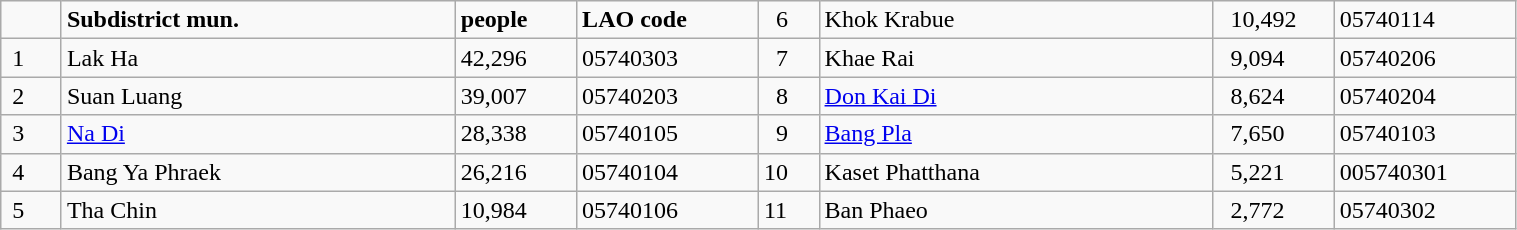<table class="wikitable" style= "width:80%;">
<tr>
<td scope="col" style="width:4%;"> </td>
<td scope="col" style="width:26%;"><strong>Subdistrict mun.</strong></td>
<td scope="col" style="width:8%:"><strong>people</strong></td>
<td scope="col" style="width:12%;"><strong>LAO code</strong></td>
<td scope="col" style="width:4%;">  6</td>
<td scope="col" style="width:26%;">Khok Krabue</td>
<td scope="col" style="width:8%;">  10,492</td>
<td scope="col" style="width:12%;">05740114</td>
</tr>
<tr>
<td scope="row"> 1</td>
<td>Lak Ha</td>
<td>42,296</td>
<td>05740303</td>
<td>  7</td>
<td>Khae Rai</td>
<td>  9,094</td>
<td>05740206</td>
</tr>
<tr>
<td scope="row"> 2</td>
<td>Suan Luang</td>
<td>39,007</td>
<td>05740203</td>
<td>  8</td>
<td><a href='#'>Don Kai Di</a></td>
<td>  8,624</td>
<td>05740204</td>
</tr>
<tr>
<td scope="row"> 3</td>
<td><a href='#'>Na Di</a></td>
<td>28,338</td>
<td>05740105</td>
<td>  9</td>
<td><a href='#'>Bang Pla</a></td>
<td>  7,650</td>
<td>05740103</td>
</tr>
<tr>
<td scope="row"> 4</td>
<td>Bang Ya Phraek</td>
<td>26,216</td>
<td>05740104</td>
<td>10</td>
<td>Kaset Phatthana</td>
<td>  5,221</td>
<td>005740301</td>
</tr>
<tr>
<td scope="row"> 5</td>
<td>Tha Chin</td>
<td>10,984</td>
<td>05740106</td>
<td>11</td>
<td>Ban Phaeo</td>
<td>  2,772</td>
<td>05740302</td>
</tr>
</table>
